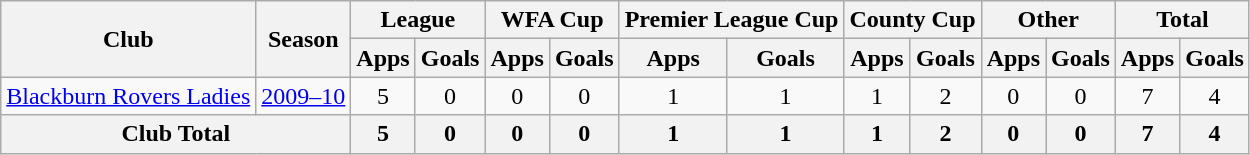<table class="wikitable" border="1" style="text-align: center;">
<tr>
<th rowspan="2">Club</th>
<th rowspan="2">Season</th>
<th colspan="2">League</th>
<th colspan="2">WFA Cup</th>
<th colspan="2">Premier League Cup</th>
<th colspan="2">County Cup</th>
<th colspan="2">Other</th>
<th colspan="2">Total</th>
</tr>
<tr>
<th>Apps</th>
<th>Goals</th>
<th>Apps</th>
<th>Goals</th>
<th>Apps</th>
<th>Goals</th>
<th>Apps</th>
<th>Goals</th>
<th>Apps</th>
<th>Goals</th>
<th>Apps</th>
<th>Goals</th>
</tr>
<tr>
<td rowspan="1" valign="center"><a href='#'>Blackburn Rovers Ladies</a></td>
<td><a href='#'>2009–10</a></td>
<td>5</td>
<td>0</td>
<td>0</td>
<td>0</td>
<td>1</td>
<td>1</td>
<td>1</td>
<td>2</td>
<td>0</td>
<td>0</td>
<td>7</td>
<td>4</td>
</tr>
<tr>
<th colspan="2">Club Total</th>
<th>5</th>
<th>0</th>
<th>0</th>
<th>0</th>
<th>1</th>
<th>1</th>
<th>1</th>
<th>2</th>
<th>0</th>
<th>0</th>
<th>7</th>
<th>4</th>
</tr>
</table>
